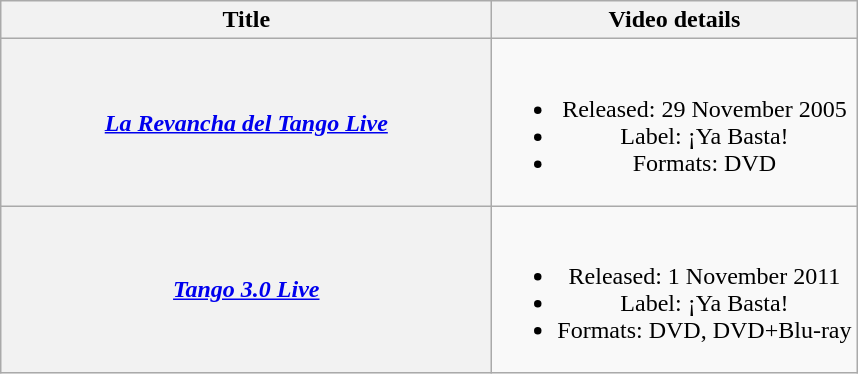<table class="wikitable plainrowheaders" style="text-align:center;">
<tr>
<th scope="col" style="width:20em;">Title</th>
<th scope="col">Video details</th>
</tr>
<tr>
<th scope="row"><em><a href='#'>La Revancha del Tango Live</a></em></th>
<td><br><ul><li>Released: 29 November 2005</li><li>Label: ¡Ya Basta!</li><li>Formats: DVD</li></ul></td>
</tr>
<tr>
<th scope="row"><em><a href='#'>Tango 3.0 Live</a></em></th>
<td><br><ul><li>Released: 1 November 2011</li><li>Label: ¡Ya Basta!</li><li>Formats: DVD, DVD+Blu-ray</li></ul></td>
</tr>
</table>
